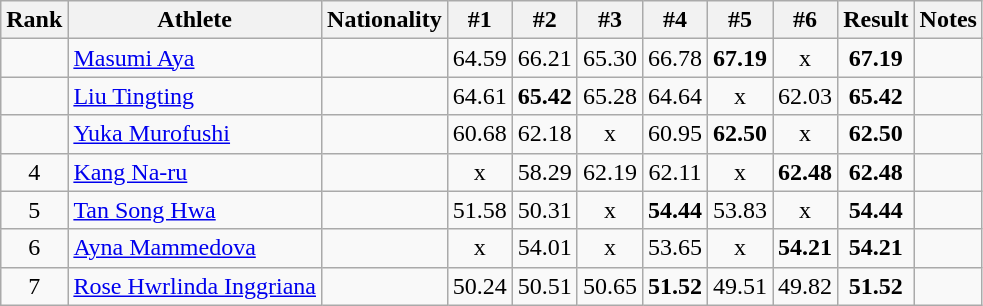<table class="wikitable sortable" style="text-align:center">
<tr>
<th>Rank</th>
<th>Athlete</th>
<th>Nationality</th>
<th>#1</th>
<th>#2</th>
<th>#3</th>
<th>#4</th>
<th>#5</th>
<th>#6</th>
<th>Result</th>
<th>Notes</th>
</tr>
<tr>
<td></td>
<td align="left"><a href='#'>Masumi Aya</a></td>
<td align=left></td>
<td>64.59</td>
<td>66.21</td>
<td>65.30</td>
<td>66.78</td>
<td><strong>67.19</strong></td>
<td>x</td>
<td><strong>67.19</strong></td>
<td></td>
</tr>
<tr>
<td></td>
<td align="left"><a href='#'>Liu Tingting</a></td>
<td align=left></td>
<td>64.61</td>
<td><strong>65.42</strong></td>
<td>65.28</td>
<td>64.64</td>
<td>x</td>
<td>62.03</td>
<td><strong>65.42</strong></td>
<td></td>
</tr>
<tr>
<td></td>
<td align="left"><a href='#'>Yuka Murofushi</a></td>
<td align=left></td>
<td>60.68</td>
<td>62.18</td>
<td>x</td>
<td>60.95</td>
<td><strong>62.50</strong></td>
<td>x</td>
<td><strong>62.50</strong></td>
<td></td>
</tr>
<tr>
<td>4</td>
<td align="left"><a href='#'>Kang Na-ru</a></td>
<td align=left></td>
<td>x</td>
<td>58.29</td>
<td>62.19</td>
<td>62.11</td>
<td>x</td>
<td><strong>62.48</strong></td>
<td><strong>62.48</strong></td>
<td></td>
</tr>
<tr>
<td>5</td>
<td align="left"><a href='#'>Tan Song Hwa</a></td>
<td align=left></td>
<td>51.58</td>
<td>50.31</td>
<td>x</td>
<td><strong>54.44</strong></td>
<td>53.83</td>
<td>x</td>
<td><strong>54.44</strong></td>
<td></td>
</tr>
<tr>
<td>6</td>
<td align="left"><a href='#'>Ayna Mammedova</a></td>
<td align=left></td>
<td>x</td>
<td>54.01</td>
<td>x</td>
<td>53.65</td>
<td>x</td>
<td><strong>54.21</strong></td>
<td><strong>54.21</strong></td>
<td></td>
</tr>
<tr>
<td>7</td>
<td align="left"><a href='#'>Rose Hwrlinda Inggriana</a></td>
<td align=left></td>
<td>50.24</td>
<td>50.51</td>
<td>50.65</td>
<td><strong>51.52</strong></td>
<td>49.51</td>
<td>49.82</td>
<td><strong>51.52</strong></td>
<td></td>
</tr>
</table>
